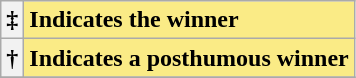<table class="wikitable">
<tr>
<th scope="row" style="text-align:center" style="background:#FAEB86;">‡</th>
<td style="background:#FAEB86;"><strong>Indicates the winner</strong></td>
</tr>
<tr>
<th scope="row" style="text-align:center" style="background:#FAEB86;">†</th>
<td style="background:#FAEB86;"><strong>Indicates a posthumous winner</strong></td>
</tr>
<tr>
</tr>
</table>
